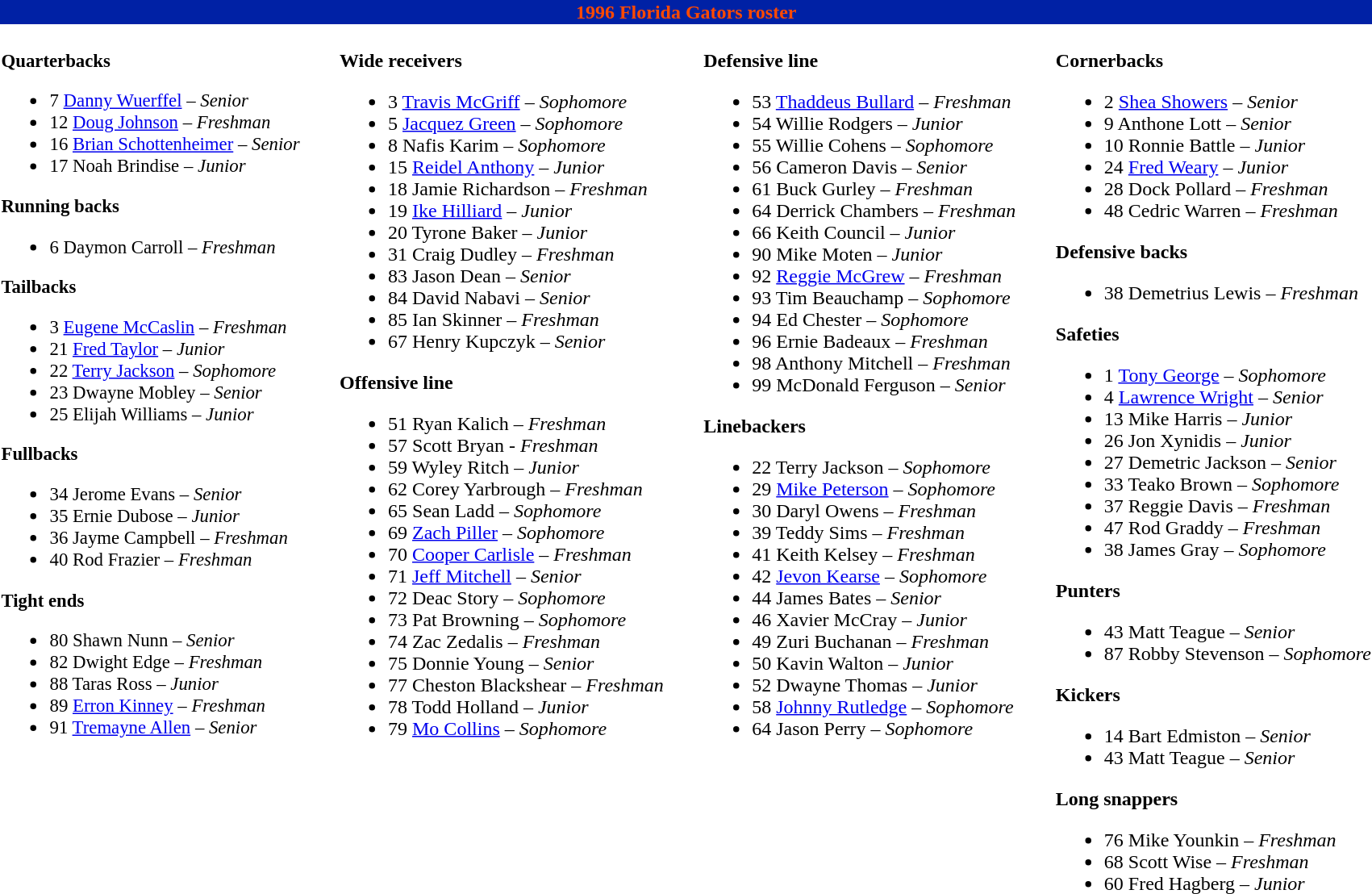<table class="toccolours" style="text-align: left;">
<tr>
<th colspan="9" style="background:#0021a5; color:#ff4a00;text-align:center">1996 Florida Gators roster</th>
</tr>
<tr>
<td style="font-size:95%; vertical-align:top;"><br><strong>Quarterbacks</strong><ul><li>7 <a href='#'>Danny Wuerffel</a> – <em>Senior</em></li><li>12 <a href='#'>Doug Johnson</a> – <em>Freshman</em></li><li>16 <a href='#'>Brian Schottenheimer</a> – <em>Senior</em></li><li>17 Noah Brindise – <em>Junior</em></li></ul><strong>Running backs</strong><ul><li>6 Daymon Carroll – <em>Freshman</em></li></ul><strong>Tailbacks</strong><ul><li>3 <a href='#'>Eugene McCaslin</a> – <em>Freshman</em></li><li>21 <a href='#'>Fred Taylor</a> – <em>Junior</em></li><li>22 <a href='#'>Terry Jackson</a> – <em>Sophomore</em></li><li>23 Dwayne Mobley – <em>Senior</em></li><li>25 Elijah Williams – <em>Junior</em></li></ul><strong>Fullbacks</strong><ul><li>34 Jerome Evans – <em>Senior</em></li><li>35 Ernie Dubose – <em>Junior</em></li><li>36 Jayme Campbell – <em>Freshman</em></li><li>40 Rod Frazier – <em>Freshman</em></li></ul><strong>Tight ends</strong><ul><li>80 Shawn Nunn – <em>Senior</em></li><li>82 Dwight Edge – <em>Freshman</em></li><li>88 Taras Ross – <em>Junior</em></li><li>89 <a href='#'>Erron Kinney</a> – <em>Freshman</em></li><li>91 <a href='#'>Tremayne Allen</a> – <em>Senior</em></li></ul></td>
<td width="25"></td>
<td valign="top"><br><strong>Wide receivers</strong><ul><li>3 <a href='#'>Travis McGriff</a> – <em>Sophomore</em></li><li>5 <a href='#'>Jacquez Green</a> – <em>Sophomore</em></li><li>8 Nafis Karim – <em>Sophomore</em></li><li>15 <a href='#'>Reidel Anthony</a> – <em>Junior</em></li><li>18 Jamie Richardson – <em>Freshman</em></li><li>19 <a href='#'>Ike Hilliard</a> – <em>Junior</em></li><li>20 Tyrone Baker – <em>Junior</em></li><li>31 Craig Dudley – <em>Freshman</em></li><li>83 Jason Dean – <em>Senior</em></li><li>84 David Nabavi – <em>Senior</em></li><li>85 Ian Skinner – <em>Freshman</em></li><li>67 Henry Kupczyk – <em>Senior</em></li></ul><strong>Offensive line</strong><ul><li>51 Ryan Kalich – <em>Freshman</em></li><li>57 Scott Bryan	- <em>Freshman</em></li><li>59 Wyley Ritch – <em>Junior</em></li><li>62 Corey Yarbrough – <em>Freshman</em></li><li>65 Sean Ladd – <em>Sophomore</em></li><li>69 <a href='#'>Zach Piller</a> – <em>Sophomore</em></li><li>70 <a href='#'>Cooper Carlisle</a> – <em>Freshman</em></li><li>71 <a href='#'>Jeff Mitchell</a> – <em>Senior</em></li><li>72 Deac Story – <em>Sophomore</em></li><li>73 Pat Browning – <em>Sophomore</em></li><li>74 Zac Zedalis – <em>Freshman</em></li><li>75 Donnie Young – <em>Senior</em></li><li>77 Cheston Blackshear – <em>Freshman</em></li><li>78 Todd Holland – <em>Junior</em></li><li>79 <a href='#'>Mo Collins</a> – <em>Sophomore</em></li></ul></td>
<td width="25"></td>
<td valign="top"><br><strong>Defensive line</strong><ul><li>53 <a href='#'>Thaddeus Bullard</a> – <em>Freshman</em></li><li>54 Willie Rodgers – <em>Junior</em></li><li>55 Willie Cohens – <em>Sophomore</em></li><li>56 Cameron Davis – <em>Senior</em></li><li>61 Buck Gurley – <em>Freshman</em></li><li>64 Derrick Chambers – <em>Freshman</em></li><li>66 Keith Council – <em>Junior</em></li><li>90 Mike Moten – <em>Junior</em></li><li>92 <a href='#'>Reggie McGrew</a> – <em>Freshman</em></li><li>93 Tim Beauchamp – <em>Sophomore</em></li><li>94 Ed Chester – <em>Sophomore</em></li><li>96 Ernie Badeaux – <em>Freshman</em></li><li>98 Anthony Mitchell – <em>Freshman</em></li><li>99 McDonald Ferguson – <em>Senior</em></li></ul><strong>Linebackers</strong><ul><li>22 Terry Jackson – <em>Sophomore</em></li><li>29 <a href='#'>Mike Peterson</a> – <em>Sophomore</em></li><li>30 Daryl Owens – <em>Freshman</em></li><li>39 Teddy Sims – <em>Freshman</em></li><li>41 Keith Kelsey – <em>Freshman</em></li><li>42 <a href='#'>Jevon Kearse</a> – <em>Sophomore</em></li><li>44 James Bates – <em>Senior</em></li><li>46 Xavier McCray – <em>Junior</em></li><li>49 Zuri Buchanan – <em>Freshman</em></li><li>50 Kavin Walton – <em>Junior</em></li><li>52 Dwayne Thomas – <em>Junior</em></li><li>58 <a href='#'>Johnny Rutledge</a> – <em>Sophomore</em></li><li>64 Jason Perry – <em>Sophomore</em></li></ul></td>
<td width="25"></td>
<td valign="top"><br><strong>Cornerbacks</strong><ul><li>2 <a href='#'>Shea Showers</a> – <em>Senior</em></li><li>9 Anthone Lott – <em>Senior</em></li><li>10 Ronnie Battle – <em>Junior</em></li><li>24 <a href='#'>Fred Weary</a> – <em>Junior</em></li><li>28 Dock Pollard – <em>Freshman</em></li><li>48 Cedric Warren – <em>Freshman</em></li></ul><strong>Defensive backs</strong><ul><li>38 Demetrius Lewis – <em>Freshman</em></li></ul><strong>Safeties</strong><ul><li>1 <a href='#'>Tony George</a> – <em>Sophomore</em></li><li>4 <a href='#'>Lawrence Wright</a> – <em>Senior</em></li><li>13 Mike Harris – <em>Junior</em></li><li>26 Jon Xynidis – <em>Junior</em></li><li>27 Demetric Jackson – <em>Senior</em></li><li>33 Teako Brown – <em>Sophomore</em></li><li>37 Reggie Davis – <em>Freshman</em></li><li>47 Rod Graddy – <em>Freshman</em></li><li>38 James Gray – <em>Sophomore</em></li></ul><strong>Punters</strong><ul><li>43 Matt Teague – <em>Senior</em></li><li>87 Robby Stevenson – <em>Sophomore</em></li></ul><strong>Kickers</strong><ul><li>14 Bart Edmiston – <em>Senior</em></li><li>43 Matt Teague – <em>Senior</em></li></ul><strong>Long snappers</strong><ul><li>76 Mike Younkin – <em>Freshman</em></li><li>68 Scott Wise – <em>Freshman</em></li><li>60 Fred Hagberg – <em>Junior</em></li></ul></td>
</tr>
</table>
